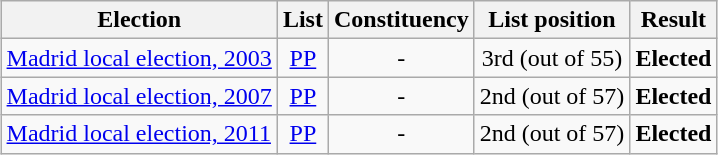<table class="wikitable" style="text-align:left;margin:1em auto;">
<tr>
<th scope="col">Election</th>
<th scope="col">List</th>
<th scope="col">Constituency</th>
<th scope="col">List position</th>
<th scope="col">Result</th>
</tr>
<tr>
<td><a href='#'>Madrid local election, 2003</a></td>
<td align=center><a href='#'>PP</a></td>
<td align=center>-</td>
<td align=center>3rd (out of 55)</td>
<td align=center><strong>Elected</strong></td>
</tr>
<tr>
<td><a href='#'>Madrid local election, 2007</a></td>
<td align=center><a href='#'>PP</a></td>
<td align=center>-</td>
<td align=center>2nd (out of 57)</td>
<td align=center><strong>Elected</strong></td>
</tr>
<tr>
<td><a href='#'>Madrid local election, 2011</a></td>
<td align=center><a href='#'>PP</a></td>
<td align=center>-</td>
<td align=center>2nd (out of 57)</td>
<td align=center><strong>Elected</strong></td>
</tr>
</table>
